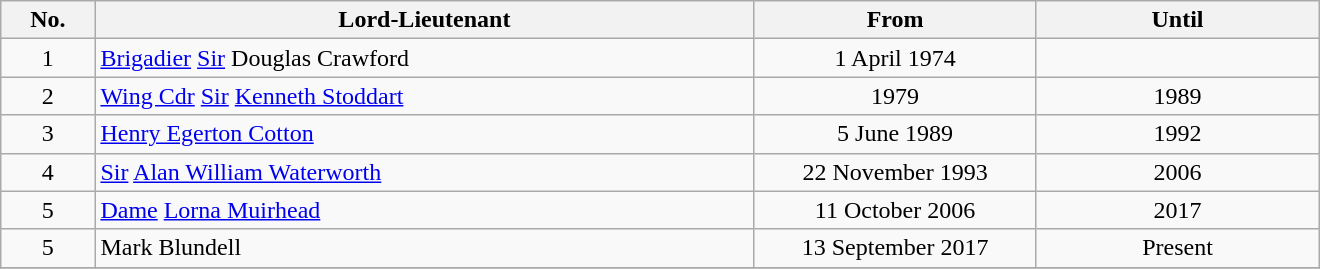<table class="wikitable">
<tr>
<th width="5%">No.</th>
<th width="35%">Lord-Lieutenant</th>
<th width="15%">From</th>
<th width="15%">Until</th>
</tr>
<tr>
<td align=center>1</td>
<td><a href='#'>Brigadier</a> <a href='#'>Sir</a> Douglas Crawford</td>
<td align=center>1 April 1974</td>
<td align=center></td>
</tr>
<tr>
<td align=center>2</td>
<td><a href='#'>Wing Cdr</a> <a href='#'>Sir</a> <a href='#'>Kenneth Stoddart</a></td>
<td align=center>1979</td>
<td align=center>1989</td>
</tr>
<tr>
<td align=center>3</td>
<td><a href='#'>Henry Egerton Cotton</a></td>
<td align=center>5 June 1989</td>
<td align=center>1992</td>
</tr>
<tr>
<td align=center>4</td>
<td><a href='#'>Sir</a> <a href='#'>Alan William Waterworth</a></td>
<td align=center>22 November 1993</td>
<td align=center>2006</td>
</tr>
<tr>
<td align=center>5</td>
<td><a href='#'>Dame</a> <a href='#'>Lorna Muirhead</a></td>
<td align=center>11 October 2006</td>
<td align=center>2017</td>
</tr>
<tr>
<td align=center>5</td>
<td>Mark Blundell</td>
<td align=center>13 September 2017</td>
<td align=center>Present</td>
</tr>
<tr>
</tr>
</table>
